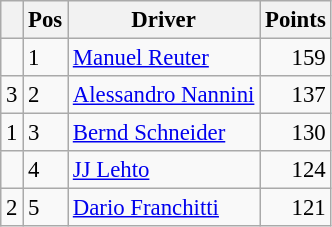<table class="wikitable" style="font-size: 95%;">
<tr>
<th></th>
<th>Pos</th>
<th>Driver</th>
<th>Points</th>
</tr>
<tr>
<td align="left"></td>
<td>1</td>
<td> <a href='#'>Manuel Reuter</a></td>
<td align="right">159</td>
</tr>
<tr>
<td align="left"> 3</td>
<td>2</td>
<td> <a href='#'>Alessandro Nannini</a></td>
<td align="right">137</td>
</tr>
<tr>
<td align="left"> 1</td>
<td>3</td>
<td> <a href='#'>Bernd Schneider</a></td>
<td align="right">130</td>
</tr>
<tr>
<td align="left"></td>
<td>4</td>
<td> <a href='#'>JJ Lehto</a></td>
<td align="right">124</td>
</tr>
<tr>
<td align="left"> 2</td>
<td>5</td>
<td> <a href='#'>Dario Franchitti</a></td>
<td align="right">121</td>
</tr>
</table>
